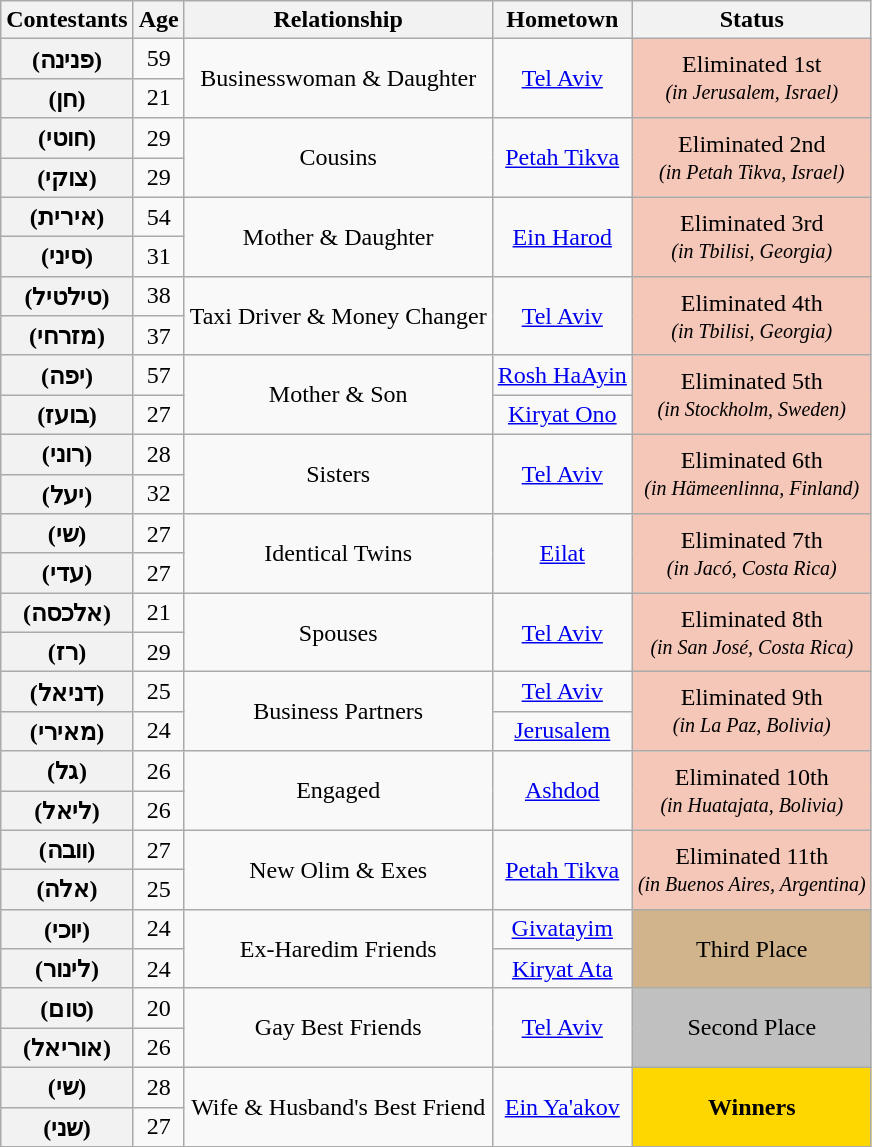<table class="wikitable sortable" style="text-align:center;">
<tr>
<th scope="col">Contestants</th>
<th scope="col">Age</th>
<th class="unsortable" scope="col">Relationship</th>
<th scope="col" class="unsortable">Hometown</th>
<th scope="col">Status</th>
</tr>
<tr>
<th scope="row"> (פנינה)</th>
<td>59</td>
<td rowspan="2">Businesswoman & Daughter</td>
<td rowspan="2"><a href='#'>Tel Aviv</a></td>
<td rowspan="2" bgcolor="f4c7b8">Eliminated 1st<br><small><em>(in Jerusalem, Israel)</em></small></td>
</tr>
<tr>
<th scope="row"> (חן)</th>
<td>21</td>
</tr>
<tr>
<th scope="row"> (חוטי)</th>
<td>29</td>
<td rowspan="2">Cousins</td>
<td rowspan="2"><a href='#'>Petah Tikva</a></td>
<td rowspan="2" bgcolor="f4c7b8">Eliminated 2nd<br><small><em>(in Petah Tikva, Israel)</em></small></td>
</tr>
<tr>
<th scope="row"> (צוקי)</th>
<td>29</td>
</tr>
<tr>
<th scope="row"> (אירית)</th>
<td>54</td>
<td rowspan="2">Mother & Daughter</td>
<td rowspan="2"><a href='#'>Ein Harod</a></td>
<td rowspan="2" bgcolor="f4c7b8">Eliminated 3rd<br><small><em>(in Tbilisi, Georgia)</em></small></td>
</tr>
<tr>
<th scope="row"> (סיני)</th>
<td>31</td>
</tr>
<tr>
<th scope="row"> (טילטיל)</th>
<td>38</td>
<td rowspan="2">Taxi Driver & Money Changer</td>
<td rowspan="2"><a href='#'>Tel Aviv</a></td>
<td rowspan="2" bgcolor="f4c7b8">Eliminated 4th<br><small><em>(in Tbilisi, Georgia)</em></small></td>
</tr>
<tr>
<th scope="row"> (מזרחי)</th>
<td>37</td>
</tr>
<tr>
<th scope="row"> (יפה)</th>
<td>57</td>
<td rowspan="2">Mother & Son</td>
<td><a href='#'>Rosh HaAyin</a></td>
<td rowspan="2" bgcolor="f4c7b8">Eliminated 5th<br><small><em>(in Stockholm, Sweden)</em></small></td>
</tr>
<tr>
<th scope="row"> (בועז)</th>
<td>27</td>
<td><a href='#'>Kiryat Ono</a></td>
</tr>
<tr>
<th scope="row"> (רוני)</th>
<td>28</td>
<td rowspan="2">Sisters</td>
<td rowspan="2"><a href='#'>Tel Aviv</a></td>
<td rowspan="2" bgcolor="f4c7b8">Eliminated 6th<br><small><em>(in Hämeenlinna, Finland)</em></small></td>
</tr>
<tr>
<th scope="row"> (יעל)</th>
<td>32</td>
</tr>
<tr>
<th scope="row"> (שי)</th>
<td>27</td>
<td rowspan="2">Identical Twins</td>
<td rowspan="2"><a href='#'>Eilat</a></td>
<td rowspan="2" bgcolor="f4c7b8">Eliminated 7th<br><small><em>(in Jacó, Costa Rica)</em></small></td>
</tr>
<tr>
<th scope="row"> (עדי)</th>
<td>27</td>
</tr>
<tr>
<th scope="row"> (אלכסה)</th>
<td>21</td>
<td rowspan="2">Spouses</td>
<td rowspan="2"><a href='#'>Tel Aviv</a></td>
<td rowspan="2" bgcolor="f4c7b8">Eliminated 8th<br><small><em>(in San José, Costa Rica)</em></small></td>
</tr>
<tr>
<th scope="row"> (רז)</th>
<td>29</td>
</tr>
<tr>
<th scope="row"> (דניאל)</th>
<td>25</td>
<td rowspan="2">Business Partners</td>
<td><a href='#'>Tel Aviv</a></td>
<td rowspan="2" bgcolor="f4c7b8">Eliminated 9th<br><small><em>(in La Paz, Bolivia)</em></small></td>
</tr>
<tr>
<th scope="row"> (מאירי)</th>
<td>24</td>
<td><a href='#'>Jerusalem</a></td>
</tr>
<tr>
<th scope="row"> (גל)</th>
<td>26</td>
<td rowspan="2">Engaged</td>
<td rowspan="2"><a href='#'>Ashdod</a></td>
<td rowspan="2" bgcolor="f4c7b8">Eliminated 10th<br><small><em>(in Huatajata, Bolivia)</em></small></td>
</tr>
<tr>
<th scope="row"> (ליאל)</th>
<td>26</td>
</tr>
<tr>
<th scope="row"> (וובה)</th>
<td>27</td>
<td rowspan="2">New Olim & Exes</td>
<td rowspan="2"><a href='#'>Petah Tikva</a></td>
<td rowspan="2" bgcolor="f4c7b8">Eliminated 11th<br><small><em>(in Buenos Aires, Argentina)</em></small></td>
</tr>
<tr>
<th scope="row"> (אלה)</th>
<td>25</td>
</tr>
<tr>
<th scope="row"> (יוכי)</th>
<td>24</td>
<td rowspan="2">Ex-Haredim Friends</td>
<td><a href='#'>Givatayim</a></td>
<td rowspan="2" bgcolor="tan">Third Place</td>
</tr>
<tr>
<th scope="row"> (לינור)</th>
<td>24</td>
<td><a href='#'>Kiryat Ata</a></td>
</tr>
<tr>
<th scope="row"> (טום)</th>
<td>20</td>
<td rowspan="2">Gay Best Friends</td>
<td rowspan="2"><a href='#'>Tel Aviv</a></td>
<td rowspan="2" bgcolor="silver">Second Place</td>
</tr>
<tr>
<th scope="row"> (אוריאל)</th>
<td>26</td>
</tr>
<tr>
<th scope="row"> (שי)</th>
<td>28</td>
<td rowspan="2">Wife & Husband's Best Friend</td>
<td rowspan="2"><a href='#'>Ein Ya'akov</a></td>
<td rowspan="2" bgcolor="gold"><strong>Winners</strong></td>
</tr>
<tr>
<th scope="row"> (שני)</th>
<td>27</td>
</tr>
</table>
